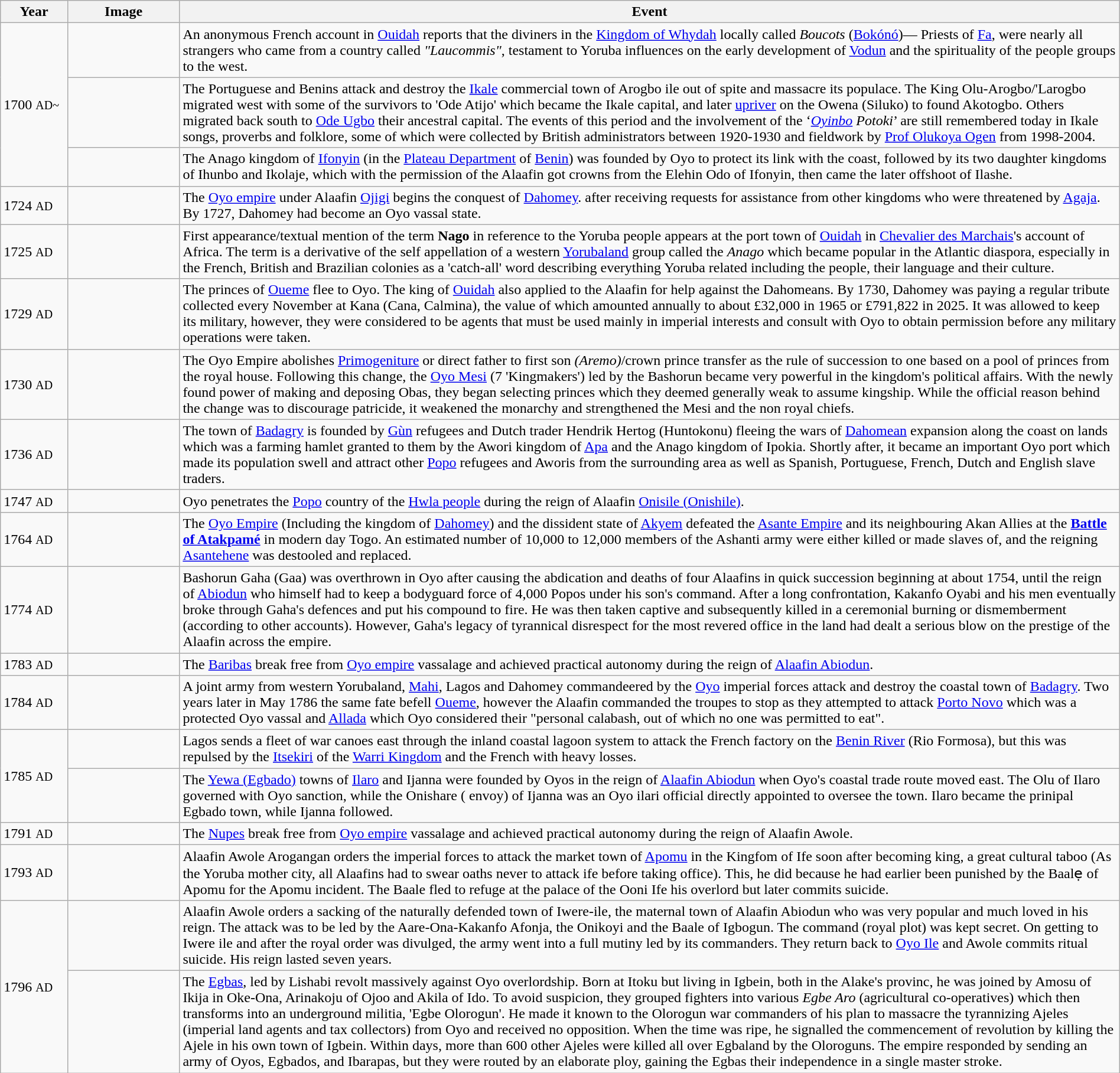<table class="wikitable" width="100%">
<tr>
<th style="width:6%">Year</th>
<th style="width:10%">Image</th>
<th>Event</th>
</tr>
<tr>
<td rowspan="3" valign="middle">1700 <small>AD~</small></td>
<td><small></small></td>
<td>An anonymous French account in <a href='#'>Ouidah</a> reports that the diviners in the <a href='#'>Kingdom of Whydah</a> locally called <em>Boucots</em> (<a href='#'>Bokónó</a>)— Priests of <a href='#'>Fa</a>, were nearly all strangers who came from a country called <em>"Laucommis"</em>, testament to Yoruba influences on the early development of <a href='#'>Vodun</a> and the spirituality of the people groups to the west.</td>
</tr>
<tr>
<td></td>
<td>The Portuguese and Benins attack and destroy the <a href='#'>Ikale</a> commercial town of Arogbo ile out of spite and massacre its populace. The King Olu-Arogbo/'Larogbo migrated west with some of the survivors to 'Ode Atijo' which became the Ikale capital, and later <a href='#'>upriver</a> on the Owena (Siluko) to found Akotogbo. Others migrated back south to <a href='#'>Ode Ugbo</a> their ancestral capital. The events of this period and the involvement of the ‘<em><a href='#'>Oyinbo</a> Potoki</em>’ are still remembered today in Ikale songs, proverbs and folklore, some of which were collected by British administrators between 1920-1930 and fieldwork by <a href='#'>Prof Olukoya Ogen</a> from 1998-2004.</td>
</tr>
<tr>
<td><small></small></td>
<td>The Anago kingdom of <a href='#'>Ifonyin</a> (in the <a href='#'>Plateau Department</a> of <a href='#'>Benin</a>) was founded by Oyo to protect its link with the coast, followed by its two daughter kingdoms of Ihunbo and Ikolaje, which with the permission of the Alaafin got crowns from the Elehin Odo of Ifonyin, then came the later offshoot of Ilashe.</td>
</tr>
<tr>
<td>1724 <small>AD</small></td>
<td></td>
<td>The <a href='#'>Oyo empire</a> under Alaafin <a href='#'>Ojigi</a> begins the conquest of <a href='#'>Dahomey</a>. after receiving requests for assistance from other kingdoms who were threatened by <a href='#'>Agaja</a>. By 1727, Dahomey had become an Oyo vassal state.</td>
</tr>
<tr>
<td>1725 <small>AD</small></td>
<td><small></small></td>
<td>First appearance/textual mention of the term <strong>Nago</strong> in reference to the Yoruba people appears at the port town of <a href='#'>Ouidah</a> in <a href='#'>Chevalier des Marchais</a>'s account of Africa. The term is a derivative of the self appellation of a western <a href='#'>Yorubaland</a> group called the <em>Anago</em> which became popular in the Atlantic diaspora, especially in the French, British and Brazilian colonies as a 'catch-all' word describing everything Yoruba related including the people, their language and their culture.</td>
</tr>
<tr>
<td>1729 <small>AD</small></td>
<td></td>
<td>The princes of <a href='#'>Oueme</a> flee to Oyo. The king of <a href='#'>Ouidah</a> also applied to the Alaafin for help against the Dahomeans. By 1730, Dahomey was paying a regular tribute collected every November at Kana (Cana, Calmina), the value of which amounted annually to about £32,000 in 1965 or £791,822 in 2025. It was allowed to keep its military, however, they were considered to be agents that must be used mainly in imperial interests and consult with Oyo to obtain permission before any military operations were taken.</td>
</tr>
<tr>
<td>1730 <small>AD</small></td>
<td></td>
<td>The Oyo Empire abolishes <a href='#'>Primogeniture</a> or direct father to first son <em>(Aremo)</em>/crown prince transfer as the rule of succession to one based on a pool of princes from the royal house. Following this change, the <a href='#'>Oyo Mesi</a> (7 'Kingmakers') led by the Bashorun became very powerful in the kingdom's political affairs. With the newly found power of making and deposing Obas, they began selecting princes which they deemed generally weak to assume kingship. While the official reason behind the change was to discourage patricide, it weakened the monarchy and strengthened the Mesi and the non royal chiefs.</td>
</tr>
<tr>
<td>1736 <small>AD</small></td>
<td></td>
<td>The town of <a href='#'>Badagry</a> is founded by <a href='#'>Gùn</a> refugees and Dutch trader Hendrik Hertog (Huntokonu) fleeing the wars of <a href='#'>Dahomean</a> expansion along the coast on lands which was a farming hamlet granted to them by the Awori kingdom of <a href='#'>Apa</a> and the Anago kingdom of Ipokia. Shortly after, it became an important Oyo port which made its population swell and attract other <a href='#'>Popo</a> refugees and Aworis from the surrounding area as well as Spanish, Portuguese, French, Dutch and English slave traders.</td>
</tr>
<tr>
<td>1747 <small>AD</small></td>
<td></td>
<td>Oyo penetrates the <a href='#'>Popo</a> country of the <a href='#'>Hwla people</a> during the reign of Alaafin <a href='#'>Onisile (Onishile)</a>.</td>
</tr>
<tr>
<td>1764 <small>AD</small></td>
<td></td>
<td>The <a href='#'>Oyo Empire</a> (Including the kingdom of <a href='#'>Dahomey</a>) and the dissident state of <a href='#'>Akyem</a> defeated the <a href='#'>Asante Empire</a> and its neighbouring Akan Allies at the <strong><a href='#'>Battle of Atakpamé</a></strong> in modern day Togo. An estimated number of 10,000 to 12,000 members of the Ashanti army were either killed or made slaves of, and the reigning <a href='#'>Asantehene</a> was destooled and replaced.</td>
</tr>
<tr>
<td>1774 <small>AD</small></td>
<td></td>
<td>Bashorun Gaha (Gaa) was overthrown in Oyo after causing the abdication and deaths of four Alaafins in quick succession beginning at about 1754, until the reign of <a href='#'>Abiodun</a> who himself had to keep a bodyguard force of 4,000 Popos under his son's command. After a long confrontation, Kakanfo Oyabi and his men eventually broke through Gaha's defences and put his compound to fire. He was then taken captive and subsequently killed in a ceremonial burning or dismemberment (according to other accounts). However, Gaha's legacy of tyrannical disrespect for the most revered office in the land had dealt a serious blow on the prestige of the Alaafin across the empire.</td>
</tr>
<tr>
<td>1783 <small>AD</small></td>
<td></td>
<td>The <a href='#'>Baribas</a> break free from <a href='#'>Oyo empire</a> vassalage and achieved practical autonomy during the reign of <a href='#'>Alaafin Abiodun</a>.</td>
</tr>
<tr>
<td>1784 <small>AD</small></td>
<td></td>
<td>A joint army from western Yorubaland, <a href='#'>Mahi</a>, Lagos and Dahomey commandeered by the <a href='#'>Oyo</a> imperial forces attack and destroy the coastal town of <a href='#'>Badagry</a>. Two years later in May 1786 the same fate befell <a href='#'>Oueme</a>, however the Alaafin commanded the troupes to stop as they attempted to attack <a href='#'>Porto Novo</a> which was a protected Oyo vassal and <a href='#'>Allada</a> which Oyo considered their "personal calabash, out of which no one was permitted to eat".</td>
</tr>
<tr>
<td rowspan="2" valign="middle">1785 <small>AD</small></td>
<td></td>
<td>Lagos sends a fleet of war canoes east through the inland coastal lagoon system to attack the French factory on the <a href='#'>Benin River</a> (Rio Formosa), but this was repulsed by the <a href='#'>Itsekiri</a> of the <a href='#'>Warri Kingdom</a> and the French with heavy losses.</td>
</tr>
<tr>
<td><small></small></td>
<td>The <a href='#'>Yewa (Egbado)</a> towns of <a href='#'>Ilaro</a> and Ijanna were founded by Oyos in the reign of <a href='#'>Alaafin Abiodun</a> when Oyo's coastal trade route moved east. The Olu of Ilaro governed with Oyo sanction, while the Onishare ( envoy) of Ijanna was an Oyo ilari official directly appointed to oversee the town. Ilaro became the prinipal Egbado town, while Ijanna followed.</td>
</tr>
<tr>
<td>1791 <small>AD</small></td>
<td></td>
<td>The <a href='#'>Nupes</a> break free from <a href='#'>Oyo empire</a> vassalage and achieved practical autonomy during the reign of Alaafin Awole.</td>
</tr>
<tr>
<td>1793 <small>AD</small></td>
<td></td>
<td>Alaafin Awole Arogangan orders the imperial forces to attack the market town of <a href='#'>Apomu</a> in the Kingfom of Ife soon after becoming king, a great cultural taboo (As the Yoruba mother city, all Alaafins had to swear oaths never to attack ife before taking office). This, he did because he had earlier been punished by the Baalẹ of Apomu for the Apomu incident. The Baale fled to refuge at the palace of the Ooni Ife his overlord but later commits suicide.</td>
</tr>
<tr>
<td rowspan="2" valign="middle">1796 <small>AD</small></td>
<td></td>
<td>Alaafin Awole orders a sacking of the naturally defended town of Iwere-ile, the maternal town of Alaafin Abiodun who was very popular and much loved in his reign. The attack was to be led by the Aare-Ona-Kakanfo Afonja, the Onikoyi and the Baale of Igbogun. The command (royal plot) was kept secret. On getting to Iwere ile and after the royal order was divulged, the army went into a full mutiny led by its commanders. They return back to <a href='#'>Oyo Ile</a> and Awole commits ritual suicide. His reign lasted seven years.</td>
</tr>
<tr>
<td></td>
<td>The <a href='#'>Egbas</a>, led by Lishabi revolt massively against Oyo overlordship. Born at Itoku but living in Igbein, both in the Alake's provinc, he was joined by Amosu of Ikija in Oke-Ona, Arinakoju of Ojoo and Akila of Ido. To avoid suspicion, they grouped fighters into various <em>Egbe Aro</em> (agricultural co-operatives) which then transforms into an underground militia, 'Egbe Olorogun'. He made it known to the Olorogun war commanders of his plan to massacre the tyrannizing Ajeles (imperial land agents and tax collectors) from Oyo and received no opposition. When the time was ripe, he signalled the commencement of revolution by killing the Ajele in his own town of Igbein. Within days, more than 600 other Ajeles were killed all over Egbaland by the Oloroguns. The empire responded by sending an army of Oyos, Egbados, and Ibarapas, but they were routed by an elaborate ploy, gaining the Egbas their independence in a single master stroke.</td>
</tr>
</table>
